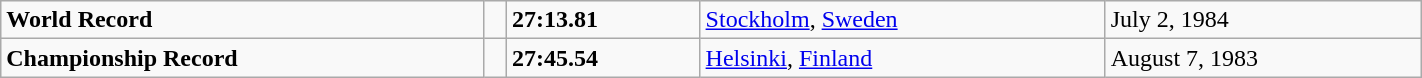<table class="wikitable" width=75%>
<tr>
<td><strong>World Record</strong></td>
<td></td>
<td><strong>27:13.81</strong></td>
<td><a href='#'>Stockholm</a>, <a href='#'>Sweden</a></td>
<td>July 2, 1984</td>
</tr>
<tr>
<td><strong>Championship Record</strong></td>
<td></td>
<td><strong>27:45.54</strong></td>
<td><a href='#'>Helsinki</a>, <a href='#'>Finland</a></td>
<td>August 7, 1983</td>
</tr>
</table>
